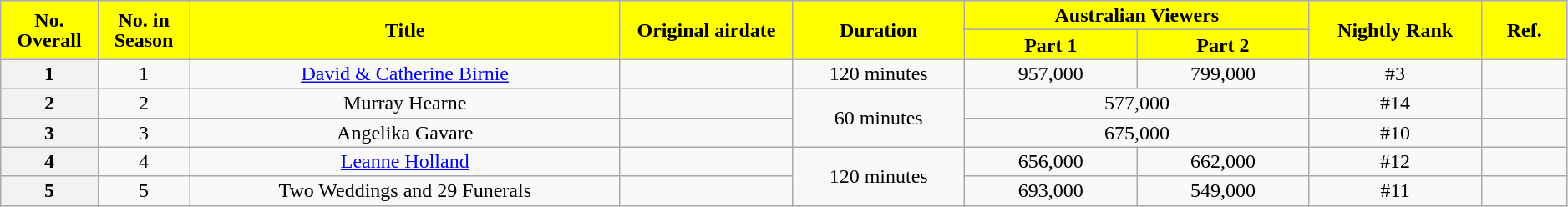<table class="wikitable plainrowheaders" style="text-align:center; line-height:16px; width:99%;">
<tr>
<th style="background: yellow;" width=4%; rowspan="2">No. Overall</th>
<th style="background: yellow;" width=4%; rowspan="2">No. in Season</th>
<th style="background: yellow;" width=20%; rowspan="2">Title</th>
<th style="background: yellow;" width=8%; rowspan="2">Original airdate</th>
<th style="background: yellow;" width=8%; rowspan="2">Duration</th>
<th style="background: yellow;" width=8%; colspan="2">Australian Viewers</th>
<th style="background: yellow;" width=8%; rowspan="2">Nightly Rank</th>
<th style="background: yellow;" width=4%; rowspan="2">Ref.</th>
</tr>
<tr>
<th style="background: yellow;" width=8%>Part 1</th>
<th style="background: yellow;" width=8%>Part 2</th>
</tr>
<tr>
<th>1</th>
<td>1</td>
<td><a href='#'>David & Catherine Birnie</a></td>
<td></td>
<td>120 minutes</td>
<td>957,000</td>
<td>799,000</td>
<td>#3</td>
<td></td>
</tr>
<tr>
<th>2</th>
<td>2</td>
<td>Murray Hearne</td>
<td></td>
<td rowspan="2">60 minutes</td>
<td colspan="2">577,000</td>
<td>#14</td>
<td></td>
</tr>
<tr>
<th>3</th>
<td>3</td>
<td>Angelika Gavare</td>
<td></td>
<td colspan="2">675,000</td>
<td>#10</td>
<td></td>
</tr>
<tr>
<th>4</th>
<td>4</td>
<td><a href='#'>Leanne Holland</a></td>
<td></td>
<td rowspan="2">120 minutes</td>
<td>656,000</td>
<td>662,000</td>
<td>#12</td>
<td></td>
</tr>
<tr>
<th>5</th>
<td>5</td>
<td>Two Weddings and 29 Funerals</td>
<td></td>
<td>693,000</td>
<td>549,000</td>
<td>#11</td>
<td></td>
</tr>
</table>
